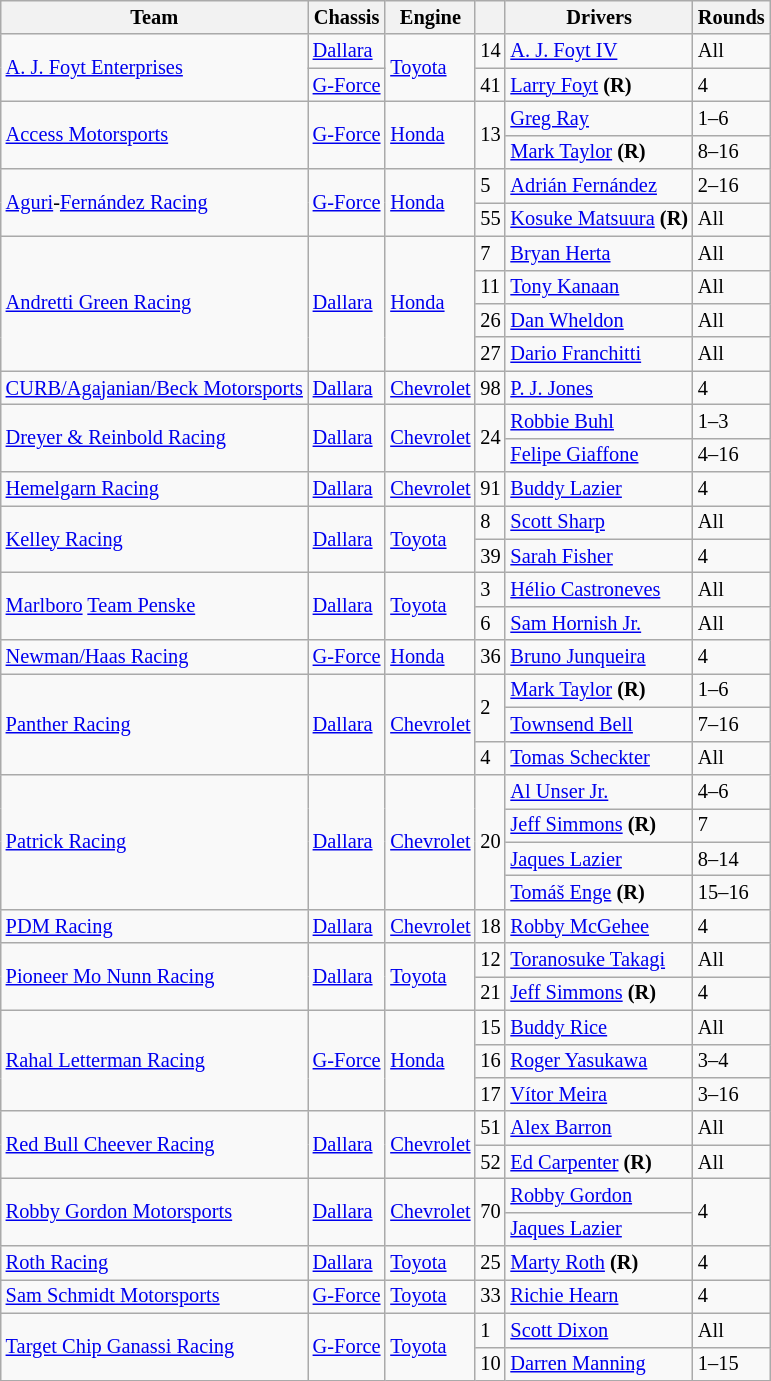<table class="wikitable" style="font-size: 85%">
<tr>
<th>Team</th>
<th>Chassis</th>
<th>Engine</th>
<th></th>
<th>Drivers</th>
<th>Rounds</th>
</tr>
<tr>
<td rowspan="2"><a href='#'>A. J. Foyt Enterprises</a></td>
<td><a href='#'>Dallara</a></td>
<td rowspan="2"><a href='#'>Toyota</a></td>
<td>14</td>
<td> <a href='#'>A. J. Foyt IV</a></td>
<td>All</td>
</tr>
<tr>
<td><a href='#'>G-Force</a></td>
<td>41</td>
<td> <a href='#'>Larry Foyt</a> <strong>(R)</strong></td>
<td>4</td>
</tr>
<tr>
<td rowspan="2"><a href='#'>Access Motorsports</a></td>
<td rowspan="2"><a href='#'>G-Force</a></td>
<td rowspan="2"><a href='#'>Honda</a></td>
<td rowspan="2">13</td>
<td> <a href='#'>Greg Ray</a></td>
<td>1–6</td>
</tr>
<tr>
<td> <a href='#'>Mark Taylor</a> <strong>(R)</strong></td>
<td>8–16</td>
</tr>
<tr>
<td rowspan="2"><a href='#'>Aguri</a>-<a href='#'>Fernández Racing</a></td>
<td rowspan="2"><a href='#'>G-Force</a></td>
<td rowspan="2"><a href='#'>Honda</a></td>
<td>5</td>
<td> <a href='#'>Adrián Fernández</a></td>
<td>2–16</td>
</tr>
<tr>
<td>55</td>
<td> <a href='#'>Kosuke Matsuura</a> <strong>(R)</strong></td>
<td>All</td>
</tr>
<tr>
<td rowspan="4"><a href='#'>Andretti Green Racing</a></td>
<td rowspan="4"><a href='#'>Dallara</a></td>
<td rowspan="4"><a href='#'>Honda</a></td>
<td>7</td>
<td> <a href='#'>Bryan Herta</a></td>
<td>All</td>
</tr>
<tr>
<td>11</td>
<td> <a href='#'>Tony Kanaan</a></td>
<td>All</td>
</tr>
<tr>
<td>26</td>
<td> <a href='#'>Dan Wheldon</a></td>
<td>All</td>
</tr>
<tr>
<td>27</td>
<td> <a href='#'>Dario Franchitti</a></td>
<td>All</td>
</tr>
<tr>
<td><a href='#'>CURB/Agajanian/Beck Motorsports</a></td>
<td><a href='#'>Dallara</a></td>
<td><a href='#'>Chevrolet</a></td>
<td>98</td>
<td> <a href='#'>P. J. Jones</a></td>
<td>4</td>
</tr>
<tr>
<td rowspan="2"><a href='#'>Dreyer & Reinbold Racing</a></td>
<td rowspan="2"><a href='#'>Dallara</a></td>
<td rowspan="2"><a href='#'>Chevrolet</a></td>
<td rowspan="2">24</td>
<td> <a href='#'>Robbie Buhl</a></td>
<td>1–3</td>
</tr>
<tr>
<td> <a href='#'>Felipe Giaffone</a></td>
<td>4–16</td>
</tr>
<tr>
<td><a href='#'>Hemelgarn Racing</a></td>
<td><a href='#'>Dallara</a></td>
<td><a href='#'>Chevrolet</a></td>
<td>91</td>
<td> <a href='#'>Buddy Lazier</a></td>
<td>4</td>
</tr>
<tr>
<td rowspan="2"><a href='#'>Kelley Racing</a></td>
<td rowspan="2"><a href='#'>Dallara</a></td>
<td rowspan="2"><a href='#'>Toyota</a></td>
<td>8</td>
<td> <a href='#'>Scott Sharp</a></td>
<td>All</td>
</tr>
<tr>
<td>39</td>
<td> <a href='#'>Sarah Fisher</a></td>
<td>4</td>
</tr>
<tr>
<td rowspan="2"><a href='#'>Marlboro</a> <a href='#'>Team Penske</a></td>
<td rowspan="2"><a href='#'>Dallara</a></td>
<td rowspan="2"><a href='#'>Toyota</a></td>
<td>3</td>
<td> <a href='#'>Hélio Castroneves</a></td>
<td>All</td>
</tr>
<tr>
<td>6</td>
<td> <a href='#'>Sam Hornish Jr.</a></td>
<td>All</td>
</tr>
<tr>
<td><a href='#'>Newman/Haas Racing</a></td>
<td><a href='#'>G-Force</a></td>
<td><a href='#'>Honda</a></td>
<td>36</td>
<td> <a href='#'>Bruno Junqueira</a></td>
<td>4</td>
</tr>
<tr>
<td rowspan="3"><a href='#'>Panther Racing</a></td>
<td rowspan="3"><a href='#'>Dallara</a></td>
<td rowspan="3"><a href='#'>Chevrolet</a></td>
<td rowspan="2">2</td>
<td> <a href='#'>Mark Taylor</a> <strong>(R)</strong></td>
<td>1–6</td>
</tr>
<tr>
<td> <a href='#'>Townsend Bell</a></td>
<td>7–16</td>
</tr>
<tr>
<td>4</td>
<td> <a href='#'>Tomas Scheckter</a></td>
<td>All</td>
</tr>
<tr>
<td rowspan="4"><a href='#'>Patrick Racing</a></td>
<td rowspan="4"><a href='#'>Dallara</a></td>
<td rowspan="4"><a href='#'>Chevrolet</a></td>
<td rowspan="4">20</td>
<td> <a href='#'>Al Unser Jr.</a></td>
<td>4–6</td>
</tr>
<tr>
<td> <a href='#'>Jeff Simmons</a> <strong>(R)</strong></td>
<td>7</td>
</tr>
<tr>
<td> <a href='#'>Jaques Lazier</a></td>
<td>8–14</td>
</tr>
<tr>
<td> <a href='#'>Tomáš Enge</a> <strong>(R)</strong></td>
<td>15–16</td>
</tr>
<tr>
<td><a href='#'>PDM Racing</a></td>
<td><a href='#'>Dallara</a></td>
<td><a href='#'>Chevrolet</a></td>
<td>18</td>
<td> <a href='#'>Robby McGehee</a></td>
<td>4</td>
</tr>
<tr>
<td rowspan="2"><a href='#'>Pioneer Mo Nunn Racing</a></td>
<td rowspan="2"><a href='#'>Dallara</a></td>
<td rowspan="2"><a href='#'>Toyota</a></td>
<td>12</td>
<td> <a href='#'>Toranosuke Takagi</a></td>
<td>All</td>
</tr>
<tr>
<td>21</td>
<td> <a href='#'>Jeff Simmons</a> <strong>(R)</strong></td>
<td>4</td>
</tr>
<tr>
<td rowspan="3"><a href='#'>Rahal Letterman Racing</a></td>
<td rowspan="3"><a href='#'>G-Force</a></td>
<td rowspan="3"><a href='#'>Honda</a></td>
<td>15</td>
<td> <a href='#'>Buddy Rice</a></td>
<td>All</td>
</tr>
<tr>
<td>16</td>
<td> <a href='#'>Roger Yasukawa</a></td>
<td>3–4</td>
</tr>
<tr>
<td>17</td>
<td> <a href='#'>Vítor Meira</a></td>
<td>3–16</td>
</tr>
<tr>
<td rowspan="2"><a href='#'>Red Bull Cheever Racing</a></td>
<td rowspan="2"><a href='#'>Dallara</a></td>
<td rowspan="2"><a href='#'>Chevrolet</a></td>
<td>51</td>
<td> <a href='#'>Alex Barron</a></td>
<td>All</td>
</tr>
<tr>
<td>52</td>
<td> <a href='#'>Ed Carpenter</a> <strong>(R)</strong></td>
<td>All</td>
</tr>
<tr>
<td rowspan="2"><a href='#'>Robby Gordon Motorsports</a></td>
<td rowspan="2"><a href='#'>Dallara</a></td>
<td rowspan="2"><a href='#'>Chevrolet</a></td>
<td rowspan="2">70</td>
<td> <a href='#'>Robby Gordon</a></td>
<td rowspan="2">4</td>
</tr>
<tr>
<td> <a href='#'>Jaques Lazier</a></td>
</tr>
<tr>
<td><a href='#'>Roth Racing</a></td>
<td><a href='#'>Dallara</a></td>
<td><a href='#'>Toyota</a></td>
<td>25</td>
<td> <a href='#'>Marty Roth</a> <strong>(R)</strong></td>
<td>4</td>
</tr>
<tr>
<td><a href='#'>Sam Schmidt Motorsports</a></td>
<td><a href='#'>G-Force</a></td>
<td><a href='#'>Toyota</a></td>
<td>33</td>
<td> <a href='#'>Richie Hearn</a></td>
<td>4</td>
</tr>
<tr>
<td rowspan="2"><a href='#'>Target Chip Ganassi Racing</a></td>
<td rowspan="2"><a href='#'>G-Force</a></td>
<td rowspan="2"><a href='#'>Toyota</a></td>
<td>1</td>
<td> <a href='#'>Scott Dixon</a></td>
<td>All</td>
</tr>
<tr>
<td>10</td>
<td> <a href='#'>Darren Manning</a></td>
<td>1–15</td>
</tr>
</table>
